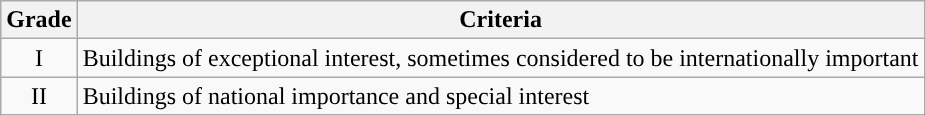<table class="wikitable">
<tr>
<th>Grade</th>
<th>Criteria</th>
</tr>
<tr>
<td align="center" >I</td>
<td>Buildings of exceptional interest, sometimes considered to be internationally important</td>
</tr>
<tr>
<td align="center" >II</td>
<td>Buildings of national importance and special interest</td>
</tr>
</table>
